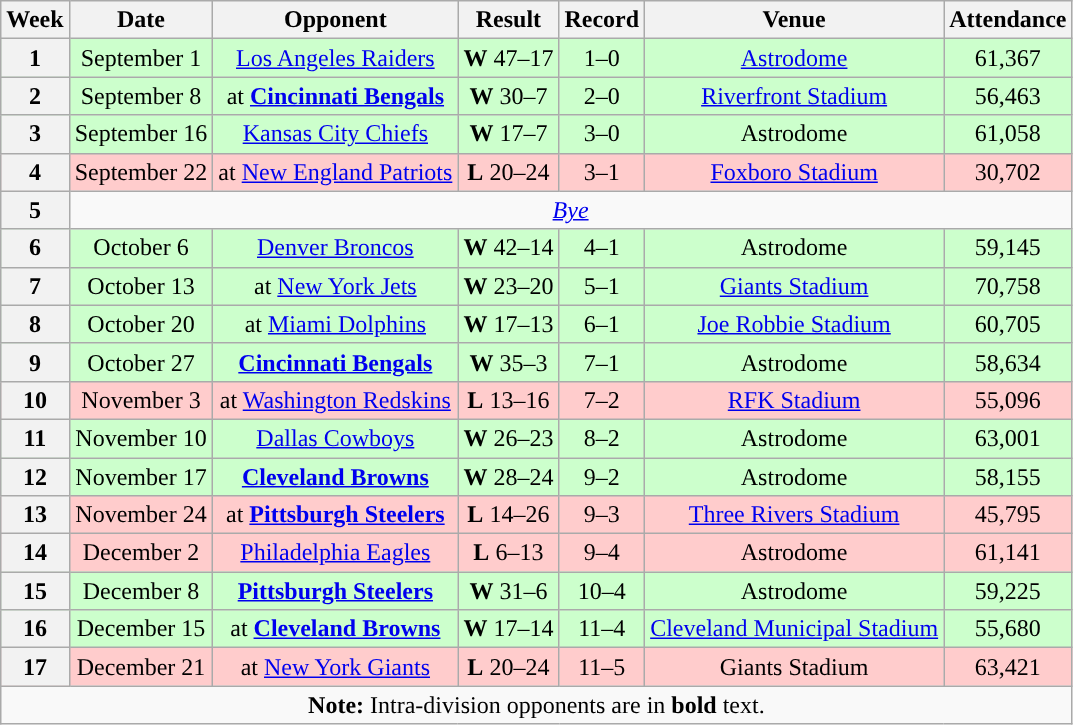<table class="wikitable" style="text-align:center">
<tr>
<th>Week</th>
<th>Date</th>
<th>Opponent</th>
<th>Result</th>
<th>Record</th>
<th>Venue</th>
<th>Attendance</th>
</tr>
<tr style="background:#cfc">
<th>1</th>
<td>September 1</td>
<td><a href='#'>Los Angeles Raiders</a></td>
<td><strong>W</strong> 47–17</td>
<td>1–0</td>
<td><a href='#'>Astrodome</a></td>
<td>61,367</td>
</tr>
<tr style="background:#cfc">
<th>2</th>
<td>September 8</td>
<td>at <strong><a href='#'>Cincinnati Bengals</a></strong></td>
<td><strong>W</strong> 30–7</td>
<td>2–0</td>
<td><a href='#'>Riverfront Stadium</a></td>
<td>56,463</td>
</tr>
<tr style="background:#cfc">
<th>3</th>
<td>September 16</td>
<td><a href='#'>Kansas City Chiefs</a></td>
<td><strong>W</strong> 17–7</td>
<td>3–0</td>
<td>Astrodome</td>
<td>61,058</td>
</tr>
<tr style="background:#fcc">
<th>4</th>
<td>September 22</td>
<td>at <a href='#'>New England Patriots</a></td>
<td><strong>L</strong> 20–24</td>
<td>3–1</td>
<td><a href='#'>Foxboro Stadium</a></td>
<td>30,702</td>
</tr>
<tr>
<th>5</th>
<td colspan="6" align="center"><em><a href='#'>Bye</a></em></td>
</tr>
<tr style="background:#cfc">
<th>6</th>
<td>October 6</td>
<td><a href='#'>Denver Broncos</a></td>
<td><strong>W</strong> 42–14</td>
<td>4–1</td>
<td>Astrodome</td>
<td>59,145</td>
</tr>
<tr style="background:#cfc">
<th>7</th>
<td>October 13</td>
<td>at <a href='#'>New York Jets</a></td>
<td><strong>W</strong> 23–20</td>
<td>5–1</td>
<td><a href='#'>Giants Stadium</a></td>
<td>70,758</td>
</tr>
<tr style="background:#cfc">
<th>8</th>
<td>October 20</td>
<td>at <a href='#'>Miami Dolphins</a></td>
<td><strong>W</strong> 17–13</td>
<td>6–1</td>
<td><a href='#'>Joe Robbie Stadium</a></td>
<td>60,705</td>
</tr>
<tr style="background:#cfc">
<th>9</th>
<td>October 27</td>
<td><strong><a href='#'>Cincinnati Bengals</a></strong></td>
<td><strong>W</strong> 35–3</td>
<td>7–1</td>
<td>Astrodome</td>
<td>58,634</td>
</tr>
<tr style="background:#fcc">
<th>10</th>
<td>November 3</td>
<td>at <a href='#'>Washington Redskins</a></td>
<td><strong>L</strong> 13–16 </td>
<td>7–2</td>
<td><a href='#'>RFK Stadium</a></td>
<td>55,096</td>
</tr>
<tr style="background:#cfc">
<th>11</th>
<td>November 10</td>
<td><a href='#'>Dallas Cowboys</a></td>
<td><strong>W</strong> 26–23 </td>
<td>8–2</td>
<td>Astrodome</td>
<td>63,001</td>
</tr>
<tr style="background:#cfc">
<th>12</th>
<td>November 17</td>
<td><strong><a href='#'>Cleveland Browns</a></strong></td>
<td><strong>W</strong> 28–24</td>
<td>9–2</td>
<td>Astrodome</td>
<td>58,155</td>
</tr>
<tr style="background:#fcc">
<th>13</th>
<td>November 24</td>
<td>at <strong><a href='#'>Pittsburgh Steelers</a></strong></td>
<td><strong>L</strong> 14–26</td>
<td>9–3</td>
<td><a href='#'>Three Rivers Stadium</a></td>
<td>45,795</td>
</tr>
<tr style="background:#fcc">
<th>14</th>
<td>December 2</td>
<td><a href='#'>Philadelphia Eagles</a></td>
<td><strong>L</strong> 6–13</td>
<td>9–4</td>
<td>Astrodome</td>
<td>61,141</td>
</tr>
<tr style="background:#cfc">
<th>15</th>
<td>December 8</td>
<td><strong><a href='#'>Pittsburgh Steelers</a></strong></td>
<td><strong>W</strong> 31–6</td>
<td>10–4</td>
<td>Astrodome</td>
<td>59,225</td>
</tr>
<tr style="background:#cfc">
<th>16</th>
<td>December 15</td>
<td>at <strong><a href='#'>Cleveland Browns</a></strong></td>
<td><strong>W</strong> 17–14</td>
<td>11–4</td>
<td><a href='#'>Cleveland Municipal Stadium</a></td>
<td>55,680</td>
</tr>
<tr style="background:#fcc">
<th>17</th>
<td>December 21</td>
<td>at <a href='#'>New York Giants</a></td>
<td><strong>L</strong> 20–24</td>
<td>11–5</td>
<td>Giants Stadium</td>
<td>63,421</td>
</tr>
<tr>
<td colspan="8"><strong>Note:</strong> Intra-division opponents are in <strong>bold</strong> text.</td>
</tr>
</table>
